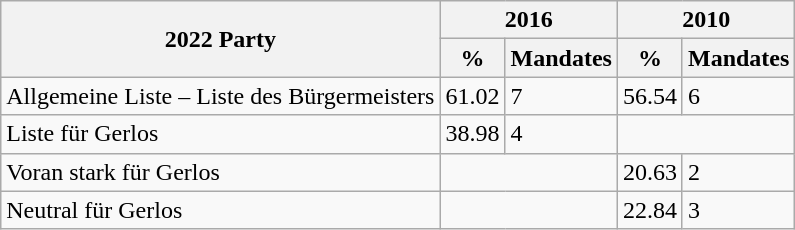<table class="wikitable">
<tr>
<th rowspan="2">2022 Party</th>
<th colspan="2">2016</th>
<th colspan="2">2010</th>
</tr>
<tr>
<th>%</th>
<th>Mandates</th>
<th>%</th>
<th>Mandates</th>
</tr>
<tr>
<td>Allgemeine Liste – Liste des Bürgermeisters</td>
<td class="hintergrundfarbe8">61.02</td>
<td class="hintergrundfarbe8">7</td>
<td>56.54</td>
<td>6</td>
</tr>
<tr>
<td>Liste für Gerlos</td>
<td class="hintergrundfarbe8">38.98</td>
<td class="hintergrundfarbe8">4</td>
<td colspan="2"></td>
</tr>
<tr>
<td>Voran stark für Gerlos</td>
<td colspan="2"></td>
<td>20.63</td>
<td>2</td>
</tr>
<tr>
<td>Neutral für Gerlos</td>
<td colspan="2"></td>
<td>22.84</td>
<td>3</td>
</tr>
</table>
